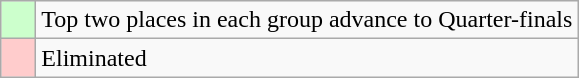<table class="wikitable">
<tr>
<td style="background: #ccffcc;">    </td>
<td>Top two places in each group advance to Quarter-finals</td>
</tr>
<tr>
<td style="background: #ffcccc;">    </td>
<td>Eliminated</td>
</tr>
</table>
